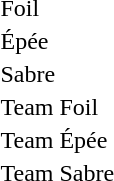<table>
<tr>
<td>Foil</td>
<td></td>
<td></td>
<td><br></td>
</tr>
<tr>
<td>Épée</td>
<td></td>
<td></td>
<td><br></td>
</tr>
<tr>
<td>Sabre</td>
<td></td>
<td></td>
<td><br></td>
</tr>
<tr>
<td>Team Foil</td>
<td></td>
<td></td>
<td></td>
</tr>
<tr>
<td>Team Épée</td>
<td></td>
<td></td>
<td></td>
</tr>
<tr>
<td>Team Sabre</td>
<td></td>
<td></td>
<td></td>
</tr>
</table>
